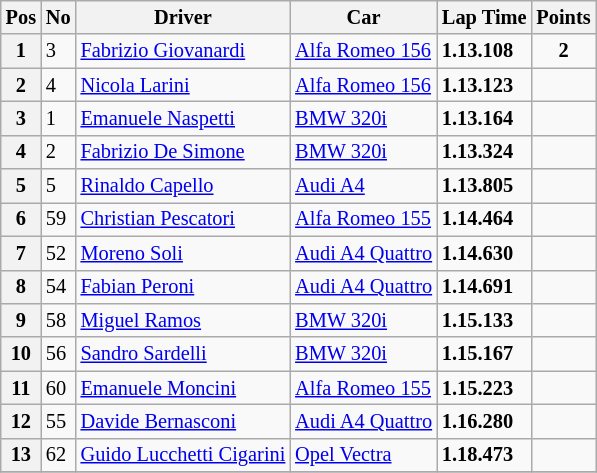<table class="wikitable" style="font-size: 85%;">
<tr>
<th>Pos</th>
<th>No</th>
<th>Driver</th>
<th>Car</th>
<th>Lap Time</th>
<th>Points</th>
</tr>
<tr>
<th>1</th>
<td>3</td>
<td> <a href='#'>Fabrizio Giovanardi</a></td>
<td><a href='#'>Alfa Romeo 156</a></td>
<td><strong>1.13.108</strong></td>
<td align=center><strong>2</strong></td>
</tr>
<tr>
<th>2</th>
<td>4</td>
<td> <a href='#'>Nicola Larini</a></td>
<td><a href='#'>Alfa Romeo 156</a></td>
<td><strong>1.13.123</strong></td>
<td></td>
</tr>
<tr>
<th>3</th>
<td>1</td>
<td> <a href='#'>Emanuele Naspetti</a></td>
<td><a href='#'>BMW 320i</a></td>
<td><strong>1.13.164</strong></td>
<td></td>
</tr>
<tr>
<th>4</th>
<td>2</td>
<td> <a href='#'>Fabrizio De Simone</a></td>
<td><a href='#'>BMW 320i</a></td>
<td><strong>1.13.324</strong></td>
<td></td>
</tr>
<tr>
<th>5</th>
<td>5</td>
<td> <a href='#'>Rinaldo Capello</a></td>
<td><a href='#'>Audi A4</a></td>
<td><strong>1.13.805</strong></td>
<td></td>
</tr>
<tr>
<th>6</th>
<td>59</td>
<td> <a href='#'>Christian Pescatori</a></td>
<td><a href='#'>Alfa Romeo 155</a></td>
<td><strong>1.14.464</strong></td>
<td></td>
</tr>
<tr>
<th>7</th>
<td>52</td>
<td> <a href='#'>Moreno Soli</a></td>
<td><a href='#'>Audi A4 Quattro</a></td>
<td><strong>1.14.630</strong></td>
<td></td>
</tr>
<tr>
<th>8</th>
<td>54</td>
<td> <a href='#'>Fabian Peroni</a></td>
<td><a href='#'>Audi A4 Quattro</a></td>
<td><strong>1.14.691</strong></td>
<td></td>
</tr>
<tr>
<th>9</th>
<td>58</td>
<td> <a href='#'>Miguel Ramos</a></td>
<td><a href='#'>BMW 320i</a></td>
<td><strong>1.15.133</strong></td>
<td></td>
</tr>
<tr>
<th>10</th>
<td>56</td>
<td> <a href='#'>Sandro Sardelli</a></td>
<td><a href='#'>BMW 320i</a></td>
<td><strong>1.15.167</strong></td>
<td></td>
</tr>
<tr>
<th>11</th>
<td>60</td>
<td> <a href='#'>Emanuele Moncini</a></td>
<td><a href='#'>Alfa Romeo 155</a></td>
<td><strong>1.15.223</strong></td>
<td></td>
</tr>
<tr>
<th>12</th>
<td>55</td>
<td> <a href='#'>Davide Bernasconi</a></td>
<td><a href='#'>Audi A4 Quattro</a></td>
<td><strong>1.16.280</strong></td>
<td></td>
</tr>
<tr>
<th>13</th>
<td>62</td>
<td> <a href='#'>Guido Lucchetti Cigarini</a></td>
<td><a href='#'>Opel Vectra</a></td>
<td><strong>1.18.473</strong></td>
<td></td>
</tr>
<tr>
</tr>
</table>
